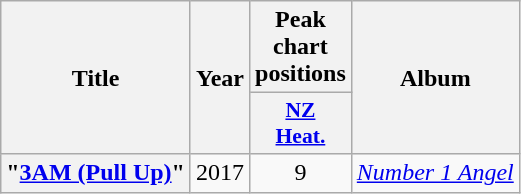<table class="wikitable plainrowheaders" style="text-align:center;">
<tr>
<th rowspan="2" scope="col">Title</th>
<th rowspan="2" scope="col">Year</th>
<th colspan="1" scope="col">Peak chart positions</th>
<th rowspan="2" scope="col">Album</th>
</tr>
<tr>
<th scope="col" style="width:2.5em;font-size:90%;"><a href='#'>NZ<br>Heat.</a><br></th>
</tr>
<tr>
<th scope="row">"<a href='#'>3AM (Pull Up)</a>"<br></th>
<td>2017</td>
<td>9</td>
<td><em><a href='#'>Number 1 Angel</a></em></td>
</tr>
</table>
